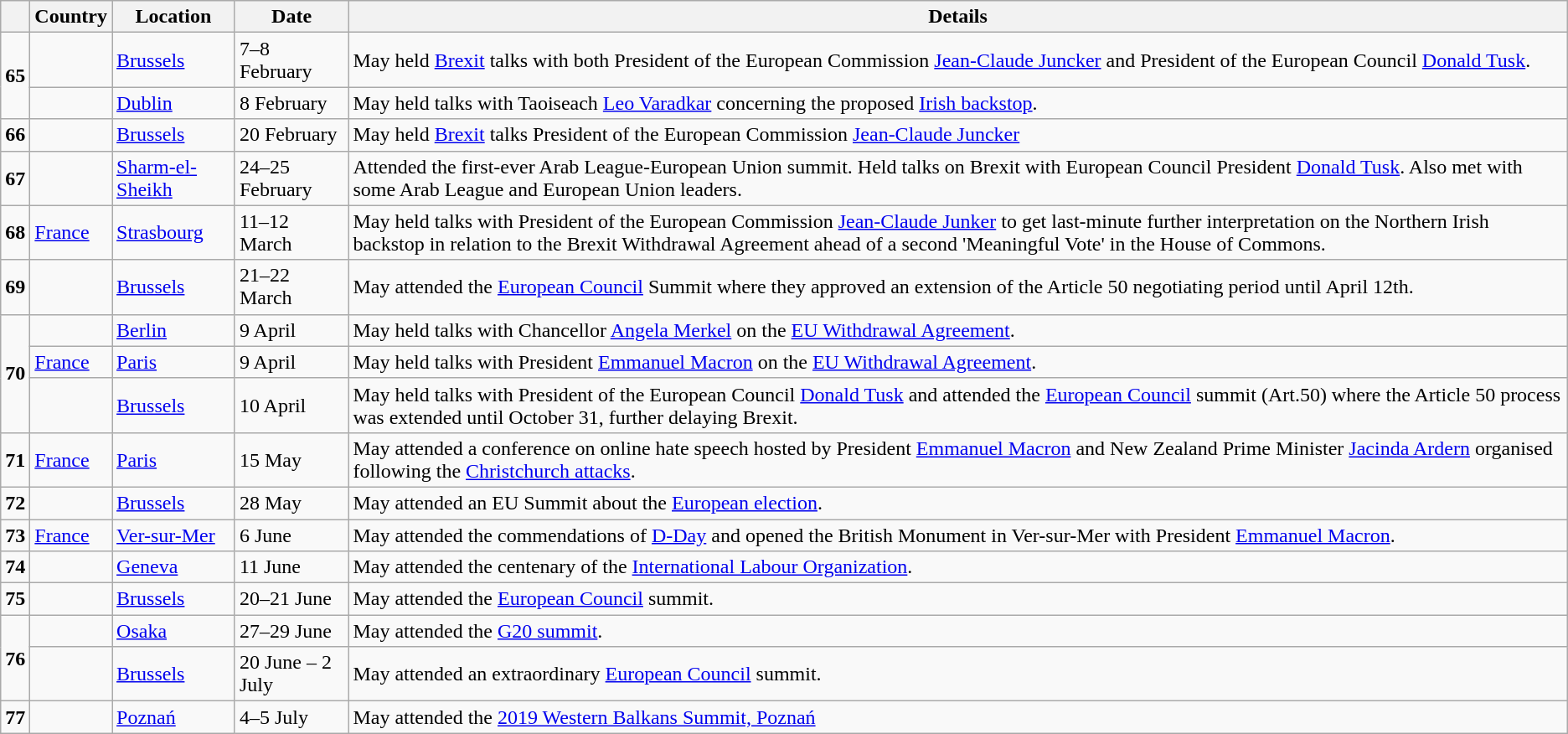<table class="wikitable sortable">
<tr>
<th></th>
<th>Country</th>
<th>Location</th>
<th>Date</th>
<th>Details</th>
</tr>
<tr>
<td rowspan=2><strong>65</strong></td>
<td></td>
<td><a href='#'>Brussels</a></td>
<td>7–8 February</td>
<td>May held <a href='#'>Brexit</a> talks with both President of the European Commission <a href='#'>Jean-Claude Juncker</a> and President of the European Council <a href='#'>Donald Tusk</a>.</td>
</tr>
<tr>
<td></td>
<td><a href='#'>Dublin</a></td>
<td>8 February</td>
<td>May held talks with Taoiseach <a href='#'>Leo Varadkar</a> concerning the proposed <a href='#'>Irish backstop</a>.</td>
</tr>
<tr>
<td><strong>66</strong></td>
<td></td>
<td><a href='#'>Brussels</a></td>
<td>20 February</td>
<td>May held <a href='#'>Brexit</a> talks President of the European Commission <a href='#'>Jean-Claude Juncker</a></td>
</tr>
<tr>
<td><strong>67</strong></td>
<td></td>
<td><a href='#'>Sharm-el-Sheikh</a></td>
<td>24–25 February</td>
<td>Attended the first-ever Arab League-European Union summit. Held talks on Brexit with European Council President <a href='#'>Donald Tusk</a>. Also met with some Arab League and European Union leaders.</td>
</tr>
<tr>
<td><strong>68</strong></td>
<td> <a href='#'>France</a></td>
<td><a href='#'>Strasbourg</a></td>
<td>11–12 March</td>
<td>May held talks with President of the European Commission <a href='#'>Jean-Claude Junker</a> to get last-minute further interpretation on the Northern Irish backstop in relation to the Brexit Withdrawal Agreement ahead of a second 'Meaningful Vote' in the House of Commons.</td>
</tr>
<tr>
<td><strong>69</strong></td>
<td></td>
<td><a href='#'>Brussels</a></td>
<td>21–22 March</td>
<td>May attended the <a href='#'>European Council</a> Summit where they approved an extension of the Article 50 negotiating period until April 12th.</td>
</tr>
<tr>
<td rowspan=3><strong>70</strong></td>
<td></td>
<td><a href='#'>Berlin</a></td>
<td>9 April</td>
<td>May held talks with Chancellor <a href='#'>Angela Merkel</a> on the <a href='#'>EU Withdrawal Agreement</a>.</td>
</tr>
<tr>
<td> <a href='#'>France</a></td>
<td><a href='#'>Paris</a></td>
<td>9 April</td>
<td>May held talks with President <a href='#'>Emmanuel Macron</a> on the <a href='#'>EU Withdrawal Agreement</a>.</td>
</tr>
<tr>
<td></td>
<td><a href='#'>Brussels</a></td>
<td>10 April</td>
<td>May held talks with President of the European Council <a href='#'>Donald Tusk</a> and attended the <a href='#'>European Council</a> summit (Art.50) where the Article 50 process was extended until October 31, further delaying Brexit.</td>
</tr>
<tr>
<td><strong>71</strong></td>
<td> <a href='#'>France</a></td>
<td><a href='#'>Paris</a></td>
<td>15 May</td>
<td>May attended a conference on online hate speech hosted by President <a href='#'>Emmanuel Macron</a> and New Zealand Prime Minister <a href='#'>Jacinda Ardern</a> organised following the <a href='#'>Christchurch attacks</a>.</td>
</tr>
<tr>
<td><strong>72</strong></td>
<td></td>
<td><a href='#'>Brussels</a></td>
<td>28 May</td>
<td>May attended an EU Summit about the <a href='#'>European election</a>.</td>
</tr>
<tr>
<td><strong>73</strong></td>
<td> <a href='#'>France</a></td>
<td><a href='#'>Ver-sur-Mer</a></td>
<td>6 June</td>
<td>May attended the commendations of <a href='#'>D-Day</a> and opened the British Monument in Ver-sur-Mer with President <a href='#'>Emmanuel Macron</a>.</td>
</tr>
<tr>
<td><strong>74</strong></td>
<td></td>
<td><a href='#'>Geneva</a></td>
<td>11 June</td>
<td>May attended the centenary of the <a href='#'>International Labour Organization</a>.</td>
</tr>
<tr>
<td><strong>75</strong></td>
<td></td>
<td><a href='#'>Brussels</a></td>
<td>20–21 June</td>
<td>May attended the <a href='#'>European Council</a> summit.</td>
</tr>
<tr>
<td rowspan=2><strong>76</strong></td>
<td></td>
<td><a href='#'>Osaka</a></td>
<td>27–29 June</td>
<td>May attended the <a href='#'>G20 summit</a>.</td>
</tr>
<tr>
<td></td>
<td><a href='#'>Brussels</a></td>
<td>20 June – 2 July</td>
<td>May attended an extraordinary <a href='#'>European Council</a> summit.</td>
</tr>
<tr>
<td rowspan=2><strong>77</strong></td>
<td></td>
<td><a href='#'>Poznań</a></td>
<td>4–5 July</td>
<td>May attended the <a href='#'>2019 Western Balkans Summit, Poznań</a></td>
</tr>
</table>
